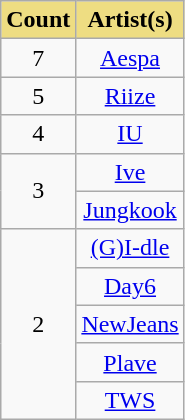<table class="wikitable" style="text-align:center">
<tr>
<th scope="col" style="background-color:#EEDD82">Count</th>
<th scope="col" style="background-color:#EEDD82">Artist(s)</th>
</tr>
<tr>
<td>7</td>
<td><a href='#'>Aespa</a></td>
</tr>
<tr>
<td>5</td>
<td><a href='#'>Riize</a></td>
</tr>
<tr>
<td>4</td>
<td><a href='#'>IU</a></td>
</tr>
<tr>
<td rowspan="2">3</td>
<td><a href='#'>Ive</a></td>
</tr>
<tr>
<td><a href='#'>Jungkook</a></td>
</tr>
<tr>
<td rowspan="5">2</td>
<td><a href='#'>(G)I-dle</a></td>
</tr>
<tr>
<td><a href='#'>Day6</a></td>
</tr>
<tr>
<td><a href='#'>NewJeans</a></td>
</tr>
<tr>
<td><a href='#'>Plave</a></td>
</tr>
<tr>
<td><a href='#'>TWS</a></td>
</tr>
</table>
